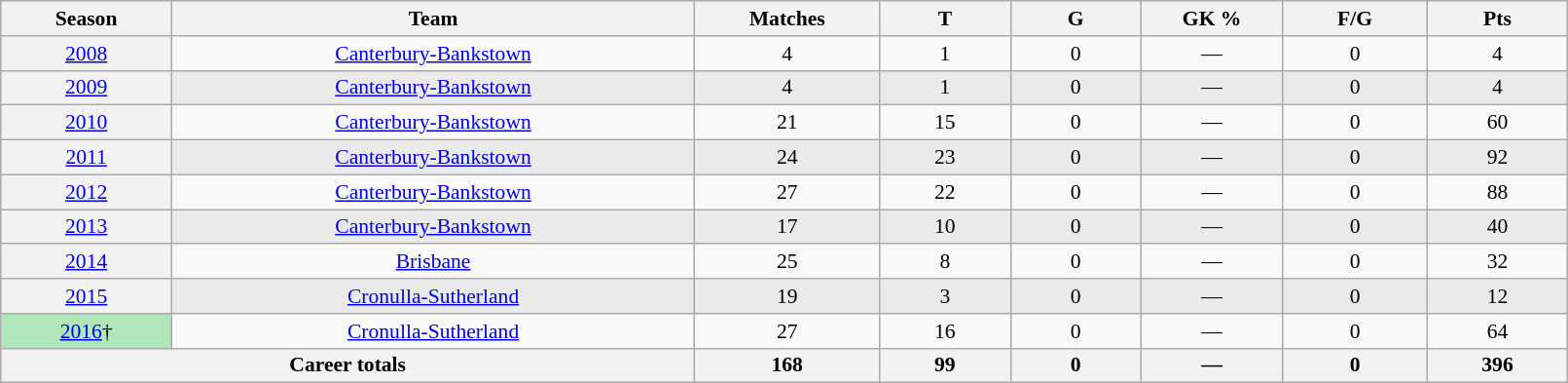<table class="wikitable sortable"  style="font-size:90%; text-align:center; width:85%;">
<tr>
<th width=2%>Season</th>
<th width=8%>Team</th>
<th width=2%>Matches</th>
<th width=2%>T</th>
<th width=2%>G</th>
<th width=2%>GK %</th>
<th width=2%>F/G</th>
<th width=2%>Pts</th>
</tr>
<tr>
<th scope="row" style="text-align:center; font-weight:normal"><a href='#'>2008</a></th>
<td style="text-align:center;"> <a href='#'>Canterbury-Bankstown</a></td>
<td>4</td>
<td>1</td>
<td>0</td>
<td>—</td>
<td>0</td>
<td>4</td>
</tr>
<tr style="background-color: #EAEAEA">
<th scope="row" style="text-align:center; font-weight:normal"><a href='#'>2009</a></th>
<td style="text-align:center;"> <a href='#'>Canterbury-Bankstown</a></td>
<td>4</td>
<td>1</td>
<td>0</td>
<td>—</td>
<td>0</td>
<td>4</td>
</tr>
<tr>
<th scope="row" style="text-align:center; font-weight:normal"><a href='#'>2010</a></th>
<td style="text-align:center;"> <a href='#'>Canterbury-Bankstown</a></td>
<td>21</td>
<td>15</td>
<td>0</td>
<td>—</td>
<td>0</td>
<td>60</td>
</tr>
<tr style="background-color: #EAEAEA">
<th scope="row" style="text-align:center; font-weight:normal"><a href='#'>2011</a></th>
<td style="text-align:center;"> <a href='#'>Canterbury-Bankstown</a></td>
<td>24</td>
<td>23</td>
<td>0</td>
<td>—</td>
<td>0</td>
<td>92</td>
</tr>
<tr>
<th scope="row" style="text-align:center; font-weight:normal"><a href='#'>2012</a></th>
<td style="text-align:center;"> <a href='#'>Canterbury-Bankstown</a></td>
<td>27</td>
<td>22</td>
<td>0</td>
<td>—</td>
<td>0</td>
<td>88</td>
</tr>
<tr style="background-color: #EAEAEA">
<th scope="row" style="text-align:center; font-weight:normal"><a href='#'>2013</a></th>
<td style="text-align:center;"> <a href='#'>Canterbury-Bankstown</a></td>
<td>17</td>
<td>10</td>
<td>0</td>
<td>—</td>
<td>0</td>
<td>40</td>
</tr>
<tr>
<th scope="row" style="text-align:center; font-weight:normal"><a href='#'>2014</a></th>
<td style="text-align:center;"> <a href='#'>Brisbane</a></td>
<td>25</td>
<td>8</td>
<td>0</td>
<td>—</td>
<td>0</td>
<td>32</td>
</tr>
<tr style="background-color: #EAEAEA">
<th scope="row" style="text-align:center; font-weight:normal"><a href='#'>2015</a></th>
<td style="text-align:center;"> <a href='#'>Cronulla-Sutherland</a></td>
<td>19</td>
<td>3</td>
<td>0</td>
<td>—</td>
<td>0</td>
<td>12</td>
</tr>
<tr>
<th scope="row" style="text-align:center; font-weight:normal; background:#afe6ba;"><a href='#'>2016</a>†</th>
<td style="text-align:center;"> <a href='#'>Cronulla-Sutherland</a></td>
<td>27</td>
<td>16</td>
<td>0</td>
<td>—</td>
<td>0</td>
<td>64</td>
</tr>
<tr class="sortbottom">
<th colspan=2>Career totals</th>
<th>168</th>
<th>99</th>
<th>0</th>
<th>—</th>
<th>0</th>
<th>396</th>
</tr>
</table>
